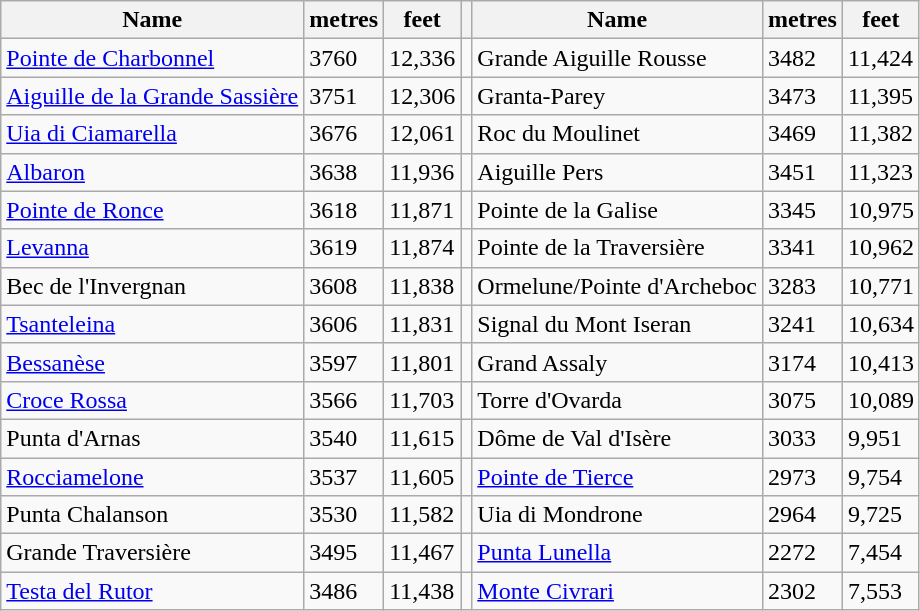<table class="wikitable">
<tr>
<th>Name</th>
<th>metres</th>
<th>feet</th>
<th></th>
<th>Name</th>
<th>metres</th>
<th>feet</th>
</tr>
<tr>
<td><a href='#'>Pointe de Charbonnel</a></td>
<td>3760</td>
<td>12,336</td>
<td></td>
<td>Grande Aiguille Rousse</td>
<td>3482</td>
<td>11,424</td>
</tr>
<tr>
<td><a href='#'>Aiguille de la Grande Sassière</a></td>
<td>3751</td>
<td>12,306</td>
<td></td>
<td>Granta-Parey</td>
<td>3473</td>
<td>11,395</td>
</tr>
<tr>
<td><a href='#'>Uia di Ciamarella</a></td>
<td>3676</td>
<td>12,061</td>
<td></td>
<td>Roc du Moulinet</td>
<td>3469</td>
<td>11,382</td>
</tr>
<tr>
<td><a href='#'>Albaron</a></td>
<td>3638</td>
<td>11,936</td>
<td></td>
<td>Aiguille Pers</td>
<td>3451</td>
<td>11,323</td>
</tr>
<tr>
<td><a href='#'>Pointe de Ronce</a></td>
<td>3618</td>
<td>11,871</td>
<td></td>
<td>Pointe de la Galise</td>
<td>3345</td>
<td>10,975</td>
</tr>
<tr>
<td><a href='#'>Levanna</a></td>
<td>3619</td>
<td>11,874</td>
<td></td>
<td>Pointe de la Traversière</td>
<td>3341</td>
<td>10,962</td>
</tr>
<tr>
<td>Bec de l'Invergnan</td>
<td>3608</td>
<td>11,838</td>
<td></td>
<td>Ormelune/Pointe d'Archeboc</td>
<td>3283</td>
<td>10,771</td>
</tr>
<tr>
<td><a href='#'>Tsanteleina</a></td>
<td>3606</td>
<td>11,831</td>
<td></td>
<td>Signal du Mont Iseran</td>
<td>3241</td>
<td>10,634</td>
</tr>
<tr>
<td><a href='#'>Bessanèse</a></td>
<td>3597</td>
<td>11,801</td>
<td></td>
<td>Grand Assaly</td>
<td>3174</td>
<td>10,413</td>
</tr>
<tr>
<td><a href='#'>Croce Rossa</a></td>
<td>3566</td>
<td>11,703</td>
<td></td>
<td>Torre d'Ovarda</td>
<td>3075</td>
<td>10,089</td>
</tr>
<tr>
<td>Punta d'Arnas</td>
<td>3540</td>
<td>11,615</td>
<td></td>
<td>Dôme de Val d'Isère</td>
<td>3033</td>
<td>9,951</td>
</tr>
<tr>
<td><a href='#'>Rocciamelone</a></td>
<td>3537</td>
<td>11,605</td>
<td></td>
<td><a href='#'>Pointe de Tierce</a></td>
<td>2973</td>
<td>9,754</td>
</tr>
<tr>
<td>Punta Chalanson</td>
<td>3530</td>
<td>11,582</td>
<td></td>
<td>Uia di Mondrone</td>
<td>2964</td>
<td>9,725</td>
</tr>
<tr>
<td>Grande Traversière</td>
<td>3495</td>
<td>11,467</td>
<td></td>
<td><a href='#'>Punta Lunella</a></td>
<td>2272</td>
<td>7,454</td>
</tr>
<tr>
<td><a href='#'>Testa del Rutor</a></td>
<td>3486</td>
<td>11,438</td>
<td></td>
<td><a href='#'>Monte Civrari</a></td>
<td>2302</td>
<td>7,553</td>
</tr>
</table>
